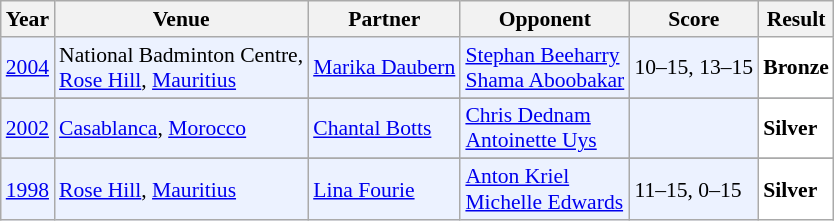<table class="sortable wikitable" style="font-size: 90%;">
<tr>
<th>Year</th>
<th>Venue</th>
<th>Partner</th>
<th>Opponent</th>
<th>Score</th>
<th>Result</th>
</tr>
<tr style="background:#ECF2FF">
<td align="center"><a href='#'>2004</a></td>
<td align="left">National Badminton Centre,<br><a href='#'>Rose Hill</a>, <a href='#'>Mauritius</a></td>
<td align="left"> <a href='#'>Marika Daubern</a></td>
<td align="left"> <a href='#'>Stephan Beeharry</a> <br>  <a href='#'>Shama Aboobakar</a></td>
<td align="left">10–15, 13–15</td>
<td style="text-align:left; background:white"> <strong>Bronze</strong></td>
</tr>
<tr>
</tr>
<tr style="background:#ECF2FF">
<td align="center"><a href='#'>2002</a></td>
<td align="left"><a href='#'>Casablanca</a>, <a href='#'>Morocco</a></td>
<td align="left"> <a href='#'>Chantal Botts</a></td>
<td align="left"> <a href='#'>Chris Dednam</a> <br>  <a href='#'>Antoinette Uys</a></td>
<td align="left"></td>
<td style="text-align:left; background:white"> <strong>Silver</strong></td>
</tr>
<tr>
</tr>
<tr style="background:#ECF2FF">
<td align="center"><a href='#'>1998</a></td>
<td align="left"><a href='#'>Rose Hill</a>, <a href='#'>Mauritius</a></td>
<td align="left"> <a href='#'>Lina Fourie</a></td>
<td align="left"> <a href='#'>Anton Kriel</a> <br>  <a href='#'>Michelle Edwards</a></td>
<td align="left">11–15, 0–15</td>
<td style="text-align:left; background:white"> <strong>Silver</strong></td>
</tr>
</table>
